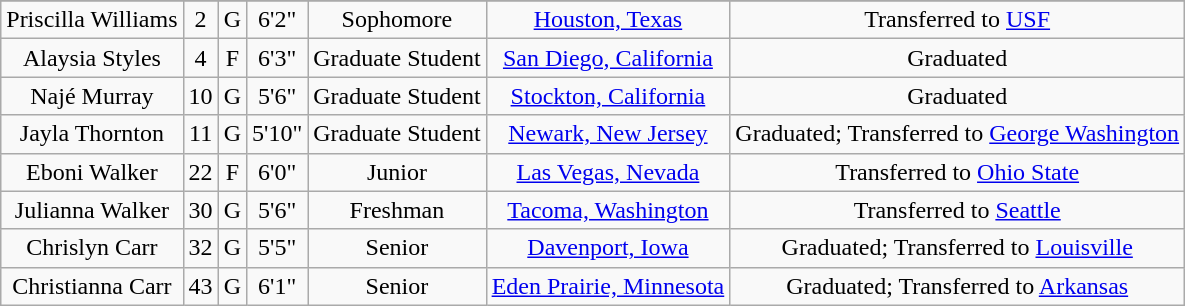<table class="wikitable sortable" border="1" style="text-align: center;">
<tr align=center>
</tr>
<tr>
<td>Priscilla Williams</td>
<td>2</td>
<td>G</td>
<td>6'2"</td>
<td>Sophomore</td>
<td><a href='#'>Houston, Texas</a></td>
<td>Transferred to <a href='#'>USF</a></td>
</tr>
<tr>
<td>Alaysia Styles</td>
<td>4</td>
<td>F</td>
<td>6'3"</td>
<td>Graduate Student</td>
<td><a href='#'>San Diego, California</a></td>
<td>Graduated</td>
</tr>
<tr>
<td>Najé Murray</td>
<td>10</td>
<td>G</td>
<td>5'6"</td>
<td>Graduate Student</td>
<td><a href='#'>Stockton, California</a></td>
<td>Graduated</td>
</tr>
<tr>
<td>Jayla Thornton</td>
<td>11</td>
<td>G</td>
<td>5'10"</td>
<td>Graduate Student</td>
<td><a href='#'>Newark, New Jersey</a></td>
<td>Graduated; Transferred to <a href='#'>George Washington</a></td>
</tr>
<tr>
<td>Eboni Walker</td>
<td>22</td>
<td>F</td>
<td>6'0"</td>
<td>Junior</td>
<td><a href='#'>Las Vegas, Nevada</a></td>
<td>Transferred to <a href='#'>Ohio State</a></td>
</tr>
<tr>
<td>Julianna Walker</td>
<td>30</td>
<td>G</td>
<td>5'6"</td>
<td>Freshman</td>
<td><a href='#'>Tacoma, Washington</a></td>
<td>Transferred to <a href='#'>Seattle</a></td>
</tr>
<tr>
<td>Chrislyn Carr</td>
<td>32</td>
<td>G</td>
<td>5'5"</td>
<td>Senior</td>
<td><a href='#'>Davenport, Iowa</a></td>
<td>Graduated; Transferred to <a href='#'>Louisville</a></td>
</tr>
<tr>
<td>Christianna Carr</td>
<td>43</td>
<td>G</td>
<td>6'1"</td>
<td>Senior</td>
<td><a href='#'>Eden Prairie, Minnesota</a></td>
<td>Graduated; Transferred to <a href='#'>Arkansas</a></td>
</tr>
</table>
